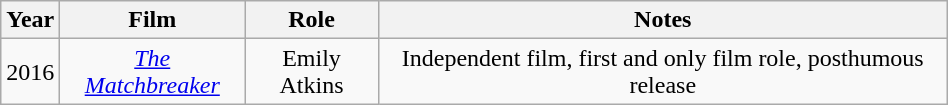<table class="wikitable plainrowheaders" style="text-align:center; width:50%">
<tr>
<th>Year</th>
<th>Film</th>
<th>Role</th>
<th>Notes</th>
</tr>
<tr>
<td>2016</td>
<td><em><a href='#'>The Matchbreaker</a></em></td>
<td>Emily Atkins</td>
<td>Independent film, first and only film role, posthumous release</td>
</tr>
</table>
